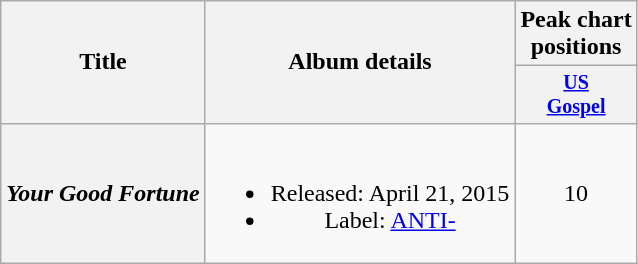<table class="wikitable plainrowheaders" style="text-align:center;">
<tr>
<th rowspan = "2">Title</th>
<th rowspan = "2">Album details</th>
<th colspan="1">Peak chart<br>positions</th>
</tr>
<tr style="font-size:smaller;">
<th><a href='#'>US<br>Gospel</a><br></th>
</tr>
<tr>
<th scope = "row"><em>Your Good Fortune</em></th>
<td><br><ul><li>Released: April 21, 2015</li><li>Label: <a href='#'>ANTI-</a></li></ul></td>
<td>10</td>
</tr>
</table>
